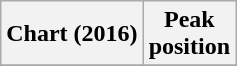<table class="wikitable plainrowheaders" style="text-align:center">
<tr>
<th scope="col">Chart (2016)</th>
<th scope="col">Peak<br>position</th>
</tr>
<tr>
</tr>
</table>
